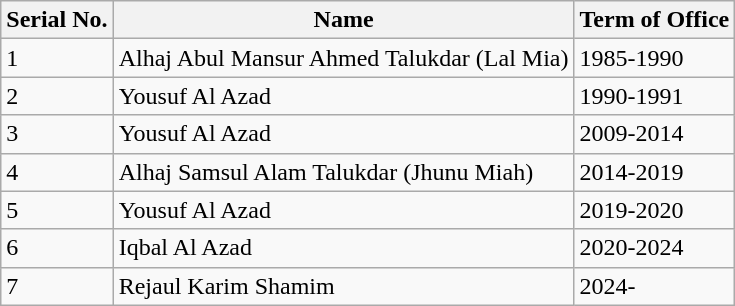<table class="wikitable">
<tr>
<th>Serial No.</th>
<th>Name</th>
<th>Term of Office</th>
</tr>
<tr>
<td>1</td>
<td>Alhaj Abul Mansur Ahmed Talukdar (Lal Mia)</td>
<td>1985-1990</td>
</tr>
<tr>
<td>2</td>
<td>Yousuf Al Azad</td>
<td>1990-1991</td>
</tr>
<tr>
<td>3</td>
<td>Yousuf Al Azad</td>
<td>2009-2014</td>
</tr>
<tr>
<td>4</td>
<td>Alhaj Samsul Alam Talukdar (Jhunu Miah)</td>
<td>2014-2019</td>
</tr>
<tr>
<td>5</td>
<td>Yousuf Al Azad</td>
<td>2019-2020</td>
</tr>
<tr>
<td>6</td>
<td>Iqbal Al Azad</td>
<td>2020-2024</td>
</tr>
<tr>
<td>7</td>
<td>Rejaul Karim Shamim</td>
<td>2024-</td>
</tr>
</table>
